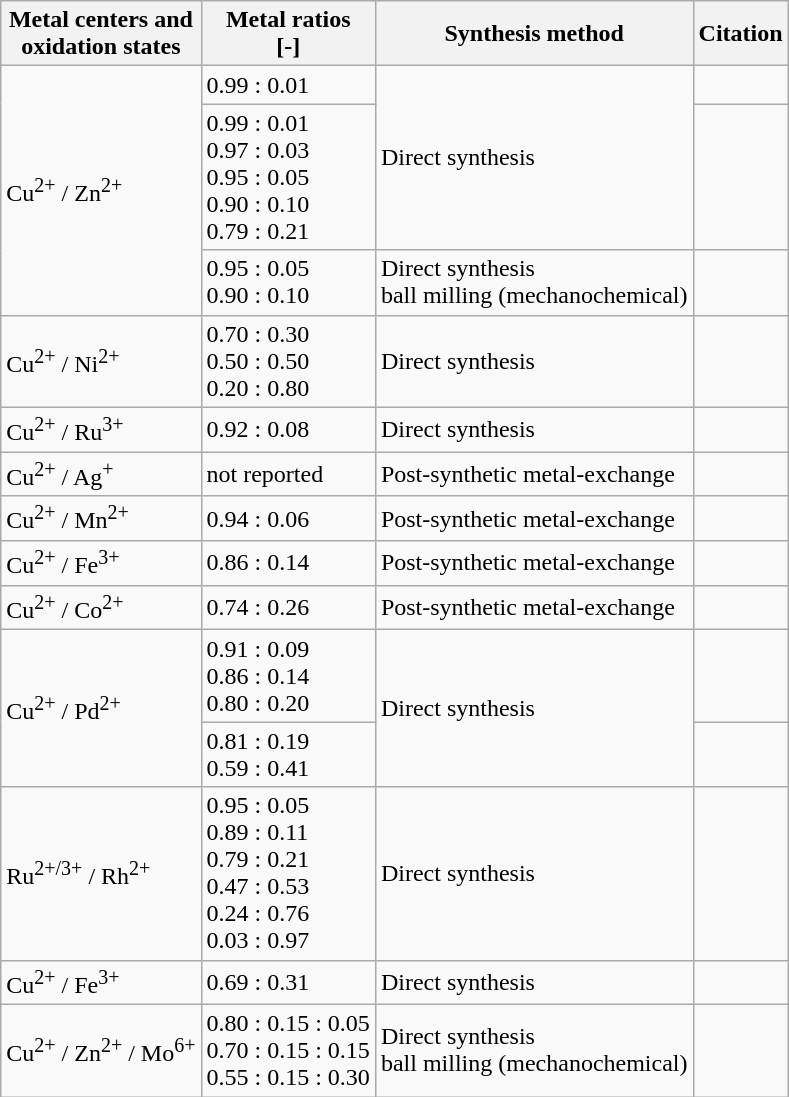<table class="wikitable">
<tr>
<th>Metal centers and<br>oxidation states</th>
<th>Metal ratios<br>[-]</th>
<th>Synthesis method</th>
<th>Citation</th>
</tr>
<tr>
<td rowspan="3">Cu<sup>2+</sup> / Zn<sup>2+</sup></td>
<td>0.99 : 0.01</td>
<td rowspan="2">Direct synthesis</td>
<td></td>
</tr>
<tr>
<td>0.99 : 0.01<br>0.97 : 0.03<br>0.95 : 0.05<br>0.90 : 0.10<br>0.79 : 0.21</td>
<td></td>
</tr>
<tr>
<td>0.95 : 0.05<br>0.90 : 0.10</td>
<td>Direct synthesis<br>ball milling (mechanochemical)</td>
<td></td>
</tr>
<tr>
<td>Cu<sup>2+</sup> / Ni<sup>2+</sup></td>
<td>0.70 : 0.30<br>0.50 : 0.50<br>0.20 : 0.80</td>
<td>Direct synthesis</td>
<td></td>
</tr>
<tr>
<td>Cu<sup>2+</sup> / Ru<sup>3+</sup></td>
<td>0.92 : 0.08</td>
<td>Direct synthesis</td>
<td></td>
</tr>
<tr>
<td>Cu<sup>2+</sup> / Ag<sup>+</sup></td>
<td>not reported</td>
<td>Post-synthetic metal-exchange</td>
<td></td>
</tr>
<tr>
<td>Cu<sup>2+</sup> / Mn<sup>2+</sup></td>
<td>0.94 : 0.06</td>
<td>Post-synthetic metal-exchange</td>
<td></td>
</tr>
<tr>
<td>Cu<sup>2+</sup> / Fe<sup>3+</sup></td>
<td>0.86 : 0.14</td>
<td>Post-synthetic metal-exchange</td>
<td></td>
</tr>
<tr>
<td>Cu<sup>2+</sup> / Co<sup>2+</sup></td>
<td>0.74 : 0.26</td>
<td>Post-synthetic metal-exchange</td>
<td></td>
</tr>
<tr>
<td rowspan="2">Cu<sup>2+</sup> / Pd<sup>2+</sup></td>
<td>0.91 : 0.09<br>0.86 : 0.14<br>0.80 : 0.20</td>
<td rowspan="2">Direct synthesis</td>
<td></td>
</tr>
<tr>
<td>0.81 : 0.19<br>0.59 : 0.41</td>
<td></td>
</tr>
<tr>
<td>Ru<sup>2+/3+</sup> / Rh<sup>2+</sup></td>
<td>0.95 : 0.05<br>0.89 : 0.11<br>0.79 : 0.21<br>0.47 : 0.53<br>0.24 : 0.76<br>0.03 : 0.97</td>
<td>Direct synthesis</td>
<td></td>
</tr>
<tr>
<td>Cu<sup>2+</sup> / Fe<sup>3+</sup></td>
<td>0.69 : 0.31</td>
<td>Direct synthesis</td>
<td></td>
</tr>
<tr>
<td>Cu<sup>2+</sup> / Zn<sup>2+</sup> / Mo<sup>6+</sup></td>
<td>0.80 : 0.15 : 0.05<br>0.70 : 0.15 : 0.15<br>0.55 : 0.15 : 0.30</td>
<td>Direct synthesis<br>ball milling (mechanochemical)</td>
<td></td>
</tr>
</table>
